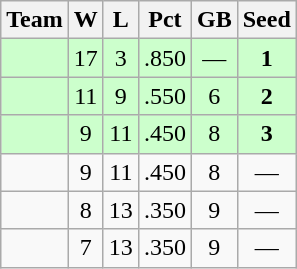<table class=wikitable>
<tr>
<th>Team</th>
<th>W</th>
<th>L</th>
<th>Pct</th>
<th>GB</th>
<th>Seed</th>
</tr>
<tr bgcolor=ccffcc align=center>
<td></td>
<td>17</td>
<td>3</td>
<td>.850</td>
<td>—</td>
<td><strong>1</strong></td>
</tr>
<tr bgcolor=ccffcc align=center>
<td></td>
<td>11</td>
<td>9</td>
<td>.550</td>
<td>6</td>
<td><strong>2</strong></td>
</tr>
<tr bgcolor=ccffcc align=center>
<td></td>
<td>9</td>
<td>11</td>
<td>.450</td>
<td>8</td>
<td><strong>3</strong></td>
</tr>
<tr align=center>
<td></td>
<td>9</td>
<td>11</td>
<td>.450</td>
<td>8</td>
<td>—</td>
</tr>
<tr align=center>
<td></td>
<td>8</td>
<td>13</td>
<td>.350</td>
<td>9</td>
<td>—</td>
</tr>
<tr align=center>
<td></td>
<td>7</td>
<td>13</td>
<td>.350</td>
<td>9</td>
<td>—</td>
</tr>
</table>
